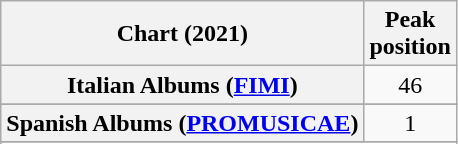<table class="wikitable sortable plainrowheaders" style="text-align:center">
<tr>
<th scope="col">Chart (2021)</th>
<th scope="col">Peak<br>position</th>
</tr>
<tr>
<th scope="row">Italian Albums (<a href='#'>FIMI</a>)</th>
<td>46</td>
</tr>
<tr>
</tr>
<tr>
<th scope="row">Spanish Albums (<a href='#'>PROMUSICAE</a>)</th>
<td>1</td>
</tr>
<tr>
</tr>
<tr>
</tr>
<tr>
</tr>
</table>
